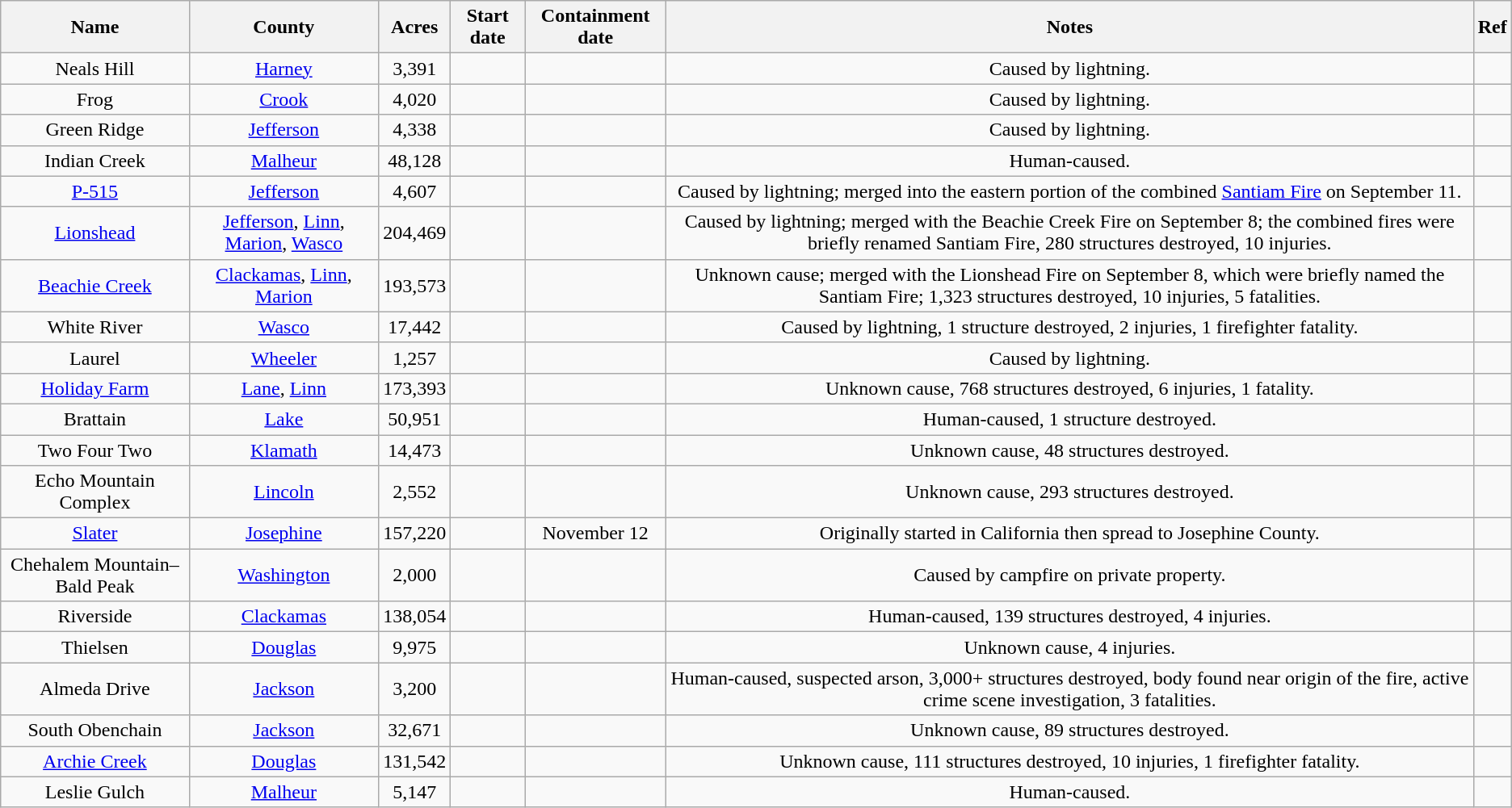<table class="wikitable sortable" style="text-align:center;">
<tr>
<th>Name</th>
<th>County</th>
<th>Acres</th>
<th>Start date</th>
<th>Containment date</th>
<th>Notes</th>
<th class="unsortable">Ref</th>
</tr>
<tr>
<td>Neals Hill</td>
<td><a href='#'>Harney</a></td>
<td>3,391</td>
<td></td>
<td></td>
<td>Caused by lightning.</td>
<td></td>
</tr>
<tr>
<td>Frog</td>
<td><a href='#'>Crook</a></td>
<td>4,020</td>
<td></td>
<td></td>
<td>Caused by lightning.</td>
<td></td>
</tr>
<tr>
<td>Green Ridge</td>
<td><a href='#'>Jefferson</a></td>
<td>4,338</td>
<td></td>
<td></td>
<td>Caused by lightning.</td>
<td></td>
</tr>
<tr>
<td>Indian Creek</td>
<td><a href='#'>Malheur</a></td>
<td>48,128</td>
<td></td>
<td></td>
<td>Human-caused.</td>
<td></td>
</tr>
<tr>
<td><a href='#'>P-515</a></td>
<td><a href='#'>Jefferson</a></td>
<td>4,607</td>
<td></td>
<td></td>
<td>Caused by lightning; merged into the eastern portion of the combined <a href='#'>Santiam Fire</a> on September 11.</td>
<td></td>
</tr>
<tr>
<td><a href='#'>Lionshead</a></td>
<td><a href='#'>Jefferson</a>, <a href='#'>Linn</a>, <a href='#'>Marion</a>, <a href='#'>Wasco</a></td>
<td>204,469</td>
<td></td>
<td></td>
<td>Caused by lightning; merged with the Beachie Creek Fire on September 8; the combined fires were briefly renamed Santiam Fire, 280 structures destroyed, 10 injuries.</td>
<td></td>
</tr>
<tr>
<td><a href='#'>Beachie Creek</a></td>
<td><a href='#'>Clackamas</a>, <a href='#'>Linn</a>, <a href='#'>Marion</a></td>
<td>193,573</td>
<td></td>
<td></td>
<td>Unknown cause; merged with the Lionshead Fire on September 8, which were briefly named the Santiam Fire; 1,323 structures destroyed, 10 injuries, 5 fatalities.</td>
<td></td>
</tr>
<tr>
<td>White River</td>
<td><a href='#'>Wasco</a></td>
<td>17,442</td>
<td></td>
<td></td>
<td>Caused by lightning, 1 structure destroyed, 2 injuries, 1 firefighter fatality.</td>
<td></td>
</tr>
<tr>
<td>Laurel</td>
<td><a href='#'>Wheeler</a></td>
<td>1,257</td>
<td></td>
<td></td>
<td>Caused by lightning.</td>
<td></td>
</tr>
<tr>
<td><a href='#'>Holiday Farm</a></td>
<td><a href='#'>Lane</a>, <a href='#'>Linn</a></td>
<td>173,393</td>
<td></td>
<td></td>
<td>Unknown cause, 768 structures destroyed, 6 injuries, 1 fatality.</td>
<td></td>
</tr>
<tr>
<td>Brattain</td>
<td><a href='#'>Lake</a></td>
<td>50,951</td>
<td></td>
<td></td>
<td>Human-caused, 1 structure destroyed.</td>
<td></td>
</tr>
<tr>
<td>Two Four Two</td>
<td><a href='#'>Klamath</a></td>
<td>14,473</td>
<td></td>
<td></td>
<td>Unknown cause, 48 structures destroyed.</td>
<td></td>
</tr>
<tr>
<td>Echo Mountain Complex</td>
<td><a href='#'>Lincoln</a></td>
<td>2,552</td>
<td></td>
<td></td>
<td>Unknown cause, 293 structures destroyed.</td>
<td></td>
</tr>
<tr>
<td><a href='#'>Slater</a></td>
<td><a href='#'>Josephine</a></td>
<td>157,220</td>
<td></td>
<td>November 12</td>
<td>Originally started in California then spread to Josephine County.</td>
<td></td>
</tr>
<tr>
<td>Chehalem Mountain–Bald Peak</td>
<td><a href='#'>Washington</a></td>
<td>2,000</td>
<td></td>
<td></td>
<td>Caused by campfire on private property.</td>
<td></td>
</tr>
<tr>
<td>Riverside</td>
<td><a href='#'>Clackamas</a></td>
<td>138,054</td>
<td></td>
<td></td>
<td>Human-caused, 139 structures destroyed, 4 injuries.</td>
<td></td>
</tr>
<tr>
<td>Thielsen</td>
<td><a href='#'>Douglas</a></td>
<td>9,975</td>
<td></td>
<td></td>
<td>Unknown cause, 4 injuries.</td>
<td></td>
</tr>
<tr>
<td>Almeda Drive</td>
<td><a href='#'>Jackson</a></td>
<td>3,200</td>
<td></td>
<td></td>
<td>Human-caused, suspected arson, 3,000+ structures destroyed, body found near origin of the fire, active crime scene investigation, 3 fatalities.</td>
<td></td>
</tr>
<tr>
<td>South Obenchain</td>
<td><a href='#'>Jackson</a></td>
<td>32,671</td>
<td></td>
<td></td>
<td>Unknown cause, 89 structures destroyed.</td>
<td></td>
</tr>
<tr>
<td><a href='#'>Archie Creek</a></td>
<td><a href='#'>Douglas</a></td>
<td>131,542</td>
<td></td>
<td></td>
<td>Unknown cause, 111 structures destroyed, 10 injuries, 1 firefighter fatality.</td>
<td></td>
</tr>
<tr>
<td>Leslie Gulch</td>
<td><a href='#'>Malheur</a></td>
<td>5,147</td>
<td></td>
<td></td>
<td>Human-caused.</td>
<td></td>
</tr>
</table>
